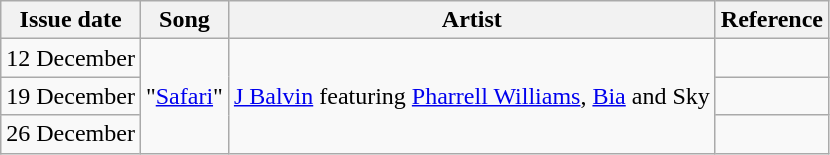<table class="wikitable">
<tr>
<th>Issue date</th>
<th>Song</th>
<th>Artist</th>
<th>Reference</th>
</tr>
<tr>
<td>12 December</td>
<td align="center" rowspan="3">"<a href='#'>Safari</a>"</td>
<td align="center" rowspan="3"><a href='#'>J Balvin</a> featuring <a href='#'>Pharrell Williams</a>, <a href='#'>Bia</a> and Sky</td>
<td align="center"></td>
</tr>
<tr>
<td>19 December</td>
<td align="center"></td>
</tr>
<tr>
<td>26 December</td>
<td align="center"></td>
</tr>
</table>
